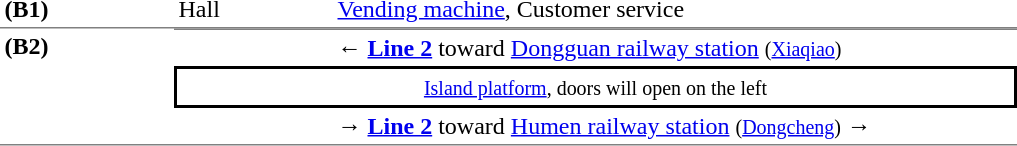<table table border=0 cellspacing=0 cellpadding=3>
<tr>
<td style="border-bottom:solid 1px gray;border-top:solid 0px gray;" width=110 valign=top><strong>(B1)</strong></td>
<td style="border-top:solid 0px gray;border-bottom:solid 1px gray;" width=100 valign=top>Hall</td>
<td style="border-top:solid 0px gray;border-bottom:solid 1px gray;" width=390 valign=top><a href='#'>Vending machine</a>, Customer service</td>
</tr>
<tr>
<td style="border-top:solid 0px gray;border-bottom:solid 1px gray;" width=110 rowspan=3 valign=top><strong>(B2)</strong></td>
<td style="border-top:solid 1px gray;" width=100><span></span></td>
<td style="border-top:solid 1px gray;" width=450>← <a href='#'><span><strong>Line 2</strong></span></a> toward <a href='#'>Dongguan railway station</a> <small>(<a href='#'>Xiaqiao</a>)</small></td>
</tr>
<tr>
<td style="border-top:solid 2px black;border-right:solid 2px black;border-left:solid 2px black;border-bottom:solid 2px black;text-align:center;" colspan=2><small><a href='#'>Island platform</a>, doors will open on the left</small></td>
</tr>
<tr>
<td style="border-bottom:solid 1px gray;" width=100><span></span></td>
<td style="border-bottom:solid 1px gray;" width=390><span>→</span> <a href='#'><span><strong>Line 2</strong></span></a> toward <a href='#'>Humen railway station</a> <small>(<a href='#'>Dongcheng</a>)</small> →</td>
</tr>
</table>
